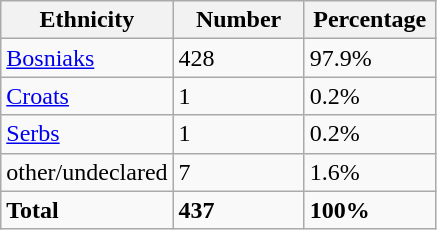<table class="wikitable">
<tr>
<th width="100px">Ethnicity</th>
<th width="80px">Number</th>
<th width="80px">Percentage</th>
</tr>
<tr>
<td><a href='#'>Bosniaks</a></td>
<td>428</td>
<td>97.9%</td>
</tr>
<tr>
<td><a href='#'>Croats</a></td>
<td>1</td>
<td>0.2%</td>
</tr>
<tr>
<td><a href='#'>Serbs</a></td>
<td>1</td>
<td>0.2%</td>
</tr>
<tr>
<td>other/undeclared</td>
<td>7</td>
<td>1.6%</td>
</tr>
<tr>
<td><strong>Total</strong></td>
<td><strong>437</strong></td>
<td><strong>100%</strong></td>
</tr>
</table>
